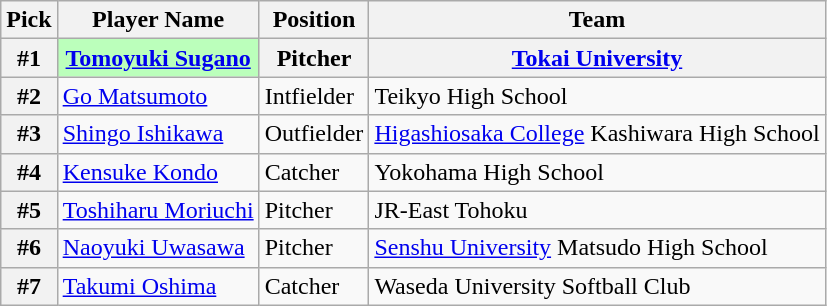<table class="wikitable">
<tr>
<th>Pick</th>
<th>Player Name</th>
<th>Position</th>
<th>Team</th>
</tr>
<tr>
<th>#1</th>
<th scope="row" style=background:#bfb;><a href='#'>Tomoyuki Sugano</a></th>
<th>Pitcher</th>
<th><a href='#'>Tokai University</a></th>
</tr>
<tr>
<th>#2</th>
<td><a href='#'>Go Matsumoto</a></td>
<td>Intfielder</td>
<td>Teikyo High School</td>
</tr>
<tr>
<th>#3</th>
<td><a href='#'>Shingo Ishikawa</a></td>
<td>Outfielder</td>
<td><a href='#'>Higashiosaka College</a> Kashiwara High School</td>
</tr>
<tr>
<th>#4</th>
<td><a href='#'>Kensuke Kondo</a></td>
<td>Catcher</td>
<td>Yokohama High School</td>
</tr>
<tr>
<th>#5</th>
<td><a href='#'>Toshiharu Moriuchi</a></td>
<td>Pitcher</td>
<td>JR-East Tohoku</td>
</tr>
<tr>
<th>#6</th>
<td><a href='#'>Naoyuki Uwasawa</a></td>
<td>Pitcher</td>
<td><a href='#'>Senshu University</a> Matsudo High School</td>
</tr>
<tr>
<th>#7</th>
<td><a href='#'>Takumi Oshima</a></td>
<td>Catcher</td>
<td>Waseda University Softball Club</td>
</tr>
</table>
